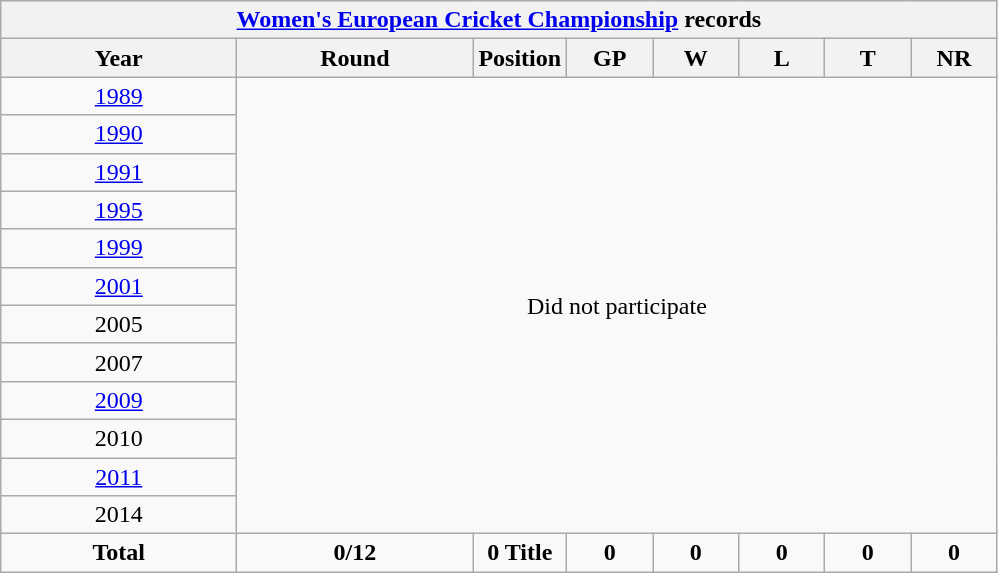<table class="wikitable" style="text-align: center; width=900px;">
<tr>
<th colspan=9><a href='#'>Women's European Cricket Championship</a> records</th>
</tr>
<tr>
<th width=150>Year</th>
<th width=150>Round</th>
<th width=50>Position</th>
<th width=50>GP</th>
<th width=50>W</th>
<th width=50>L</th>
<th width=50>T</th>
<th width=50>NR</th>
</tr>
<tr>
<td> <a href='#'>1989</a></td>
<td colspan=8 rowspan=12>Did not participate</td>
</tr>
<tr>
<td> <a href='#'>1990</a></td>
</tr>
<tr>
<td> <a href='#'>1991</a></td>
</tr>
<tr>
<td> <a href='#'>1995</a></td>
</tr>
<tr>
<td> <a href='#'>1999</a></td>
</tr>
<tr>
<td> <a href='#'>2001</a></td>
</tr>
<tr>
<td> 2005</td>
</tr>
<tr>
<td> 2007</td>
</tr>
<tr>
<td> <a href='#'>2009</a></td>
</tr>
<tr>
<td> 2010</td>
</tr>
<tr>
<td> <a href='#'>2011</a></td>
</tr>
<tr>
<td> 2014</td>
</tr>
<tr>
<td><strong>Total</strong></td>
<td><strong>0/12</strong></td>
<td><strong>0 Title</strong></td>
<td><strong>0</strong></td>
<td><strong>0</strong></td>
<td><strong>0</strong></td>
<td><strong>0</strong></td>
<td><strong>0</strong></td>
</tr>
</table>
